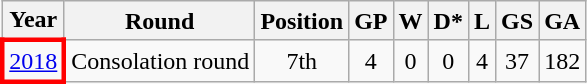<table class="wikitable" style="text-align: center;">
<tr>
<th>Year</th>
<th>Round</th>
<th>Position</th>
<th>GP</th>
<th>W</th>
<th>D*</th>
<th>L</th>
<th>GS</th>
<th>GA</th>
</tr>
<tr>
<td style="border: 3px solid red"> <a href='#'>2018</a></td>
<td>Consolation round</td>
<td>7th</td>
<td>4</td>
<td>0</td>
<td>0</td>
<td>4</td>
<td>37</td>
<td>182</td>
</tr>
</table>
